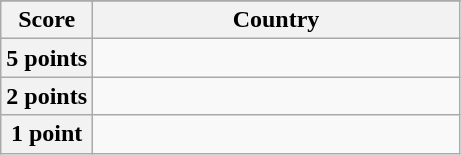<table class="wikitable">
<tr>
</tr>
<tr>
<th scope="col" width="20%">Score</th>
<th scope="col">Country</th>
</tr>
<tr>
<th scope="row">5 points</th>
<td></td>
</tr>
<tr>
<th scope="row">2 points</th>
<td></td>
</tr>
<tr>
<th scope="row">1 point</th>
<td></td>
</tr>
</table>
